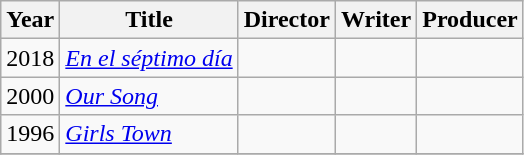<table class="wikitable">
<tr>
<th>Year</th>
<th>Title</th>
<th>Director</th>
<th>Writer</th>
<th>Producer</th>
</tr>
<tr>
<td>2018</td>
<td><em><a href='#'>En el séptimo día</a></em></td>
<td></td>
<td></td>
<td></td>
</tr>
<tr>
<td>2000</td>
<td><em><a href='#'>Our Song</a></em></td>
<td></td>
<td></td>
<td></td>
</tr>
<tr>
<td>1996</td>
<td><em><a href='#'>Girls Town</a></em></td>
<td></td>
<td></td>
<td></td>
</tr>
<tr>
</tr>
</table>
